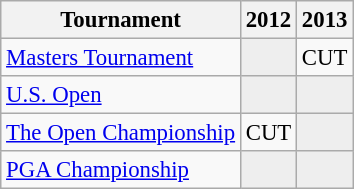<table class="wikitable" style="font-size:95%;text-align:center;">
<tr>
<th>Tournament</th>
<th>2012</th>
<th>2013</th>
</tr>
<tr>
<td align=left><a href='#'>Masters Tournament</a></td>
<td style="background:#eeeeee;"></td>
<td>CUT</td>
</tr>
<tr>
<td align=left><a href='#'>U.S. Open</a></td>
<td style="background:#eeeeee;"></td>
<td style="background:#eeeeee;"></td>
</tr>
<tr>
<td align=left><a href='#'>The Open Championship</a></td>
<td>CUT</td>
<td style="background:#eeeeee;"></td>
</tr>
<tr>
<td align=left><a href='#'>PGA Championship</a></td>
<td style="background:#eeeeee;"></td>
<td style="background:#eeeeee;"></td>
</tr>
</table>
